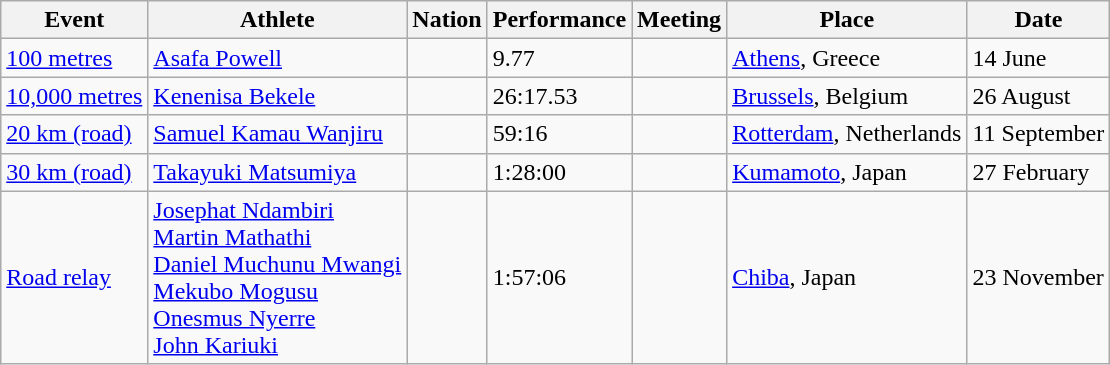<table class="wikitable" border="1">
<tr>
<th>Event</th>
<th>Athlete</th>
<th>Nation</th>
<th>Performance</th>
<th>Meeting</th>
<th>Place</th>
<th>Date</th>
</tr>
<tr>
<td><a href='#'>100 metres</a></td>
<td><a href='#'>Asafa Powell</a></td>
<td></td>
<td>9.77</td>
<td></td>
<td> <a href='#'>Athens</a>, Greece</td>
<td>14 June</td>
</tr>
<tr>
<td><a href='#'>10,000 metres</a></td>
<td><a href='#'>Kenenisa Bekele</a></td>
<td></td>
<td>26:17.53</td>
<td></td>
<td> <a href='#'>Brussels</a>, Belgium</td>
<td>26 August</td>
</tr>
<tr>
<td><a href='#'>20 km (road)</a></td>
<td><a href='#'>Samuel Kamau Wanjiru</a></td>
<td></td>
<td>59:16</td>
<td></td>
<td> <a href='#'>Rotterdam</a>, Netherlands</td>
<td>11 September</td>
</tr>
<tr>
<td><a href='#'>30 km (road)</a></td>
<td><a href='#'>Takayuki Matsumiya</a></td>
<td></td>
<td>1:28:00</td>
<td></td>
<td> <a href='#'>Kumamoto</a>, Japan</td>
<td>27 February</td>
</tr>
<tr>
<td><a href='#'>Road relay</a></td>
<td><a href='#'>Josephat Ndambiri</a><br><a href='#'>Martin Mathathi</a><br><a href='#'>Daniel Muchunu Mwangi</a><br><a href='#'>Mekubo Mogusu</a><br><a href='#'>Onesmus Nyerre</a><br><a href='#'>John Kariuki</a></td>
<td></td>
<td>1:57:06</td>
<td></td>
<td> <a href='#'>Chiba</a>, Japan</td>
<td>23 November</td>
</tr>
</table>
